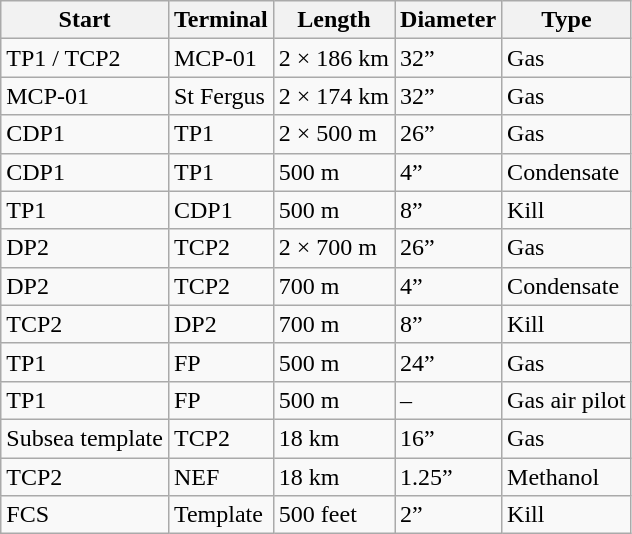<table class="wikitable">
<tr>
<th>Start</th>
<th>Terminal</th>
<th>Length</th>
<th>Diameter</th>
<th>Type</th>
</tr>
<tr>
<td>TP1 / TCP2</td>
<td>MCP-01</td>
<td>2 × 186 km</td>
<td>32”</td>
<td>Gas</td>
</tr>
<tr>
<td>MCP-01</td>
<td>St Fergus</td>
<td>2 × 174 km</td>
<td>32”</td>
<td>Gas</td>
</tr>
<tr>
<td>CDP1</td>
<td>TP1</td>
<td>2 × 500 m</td>
<td>26”</td>
<td>Gas</td>
</tr>
<tr>
<td>CDP1</td>
<td>TP1</td>
<td>500 m</td>
<td>4”</td>
<td>Condensate</td>
</tr>
<tr>
<td>TP1</td>
<td>CDP1</td>
<td>500 m</td>
<td>8”</td>
<td>Kill</td>
</tr>
<tr>
<td>DP2</td>
<td>TCP2</td>
<td>2 × 700 m</td>
<td>26”</td>
<td>Gas</td>
</tr>
<tr>
<td>DP2</td>
<td>TCP2</td>
<td>700 m</td>
<td>4”</td>
<td>Condensate</td>
</tr>
<tr>
<td>TCP2</td>
<td>DP2</td>
<td>700 m</td>
<td>8”</td>
<td>Kill</td>
</tr>
<tr>
<td>TP1</td>
<td>FP</td>
<td>500 m</td>
<td>24”</td>
<td>Gas</td>
</tr>
<tr>
<td>TP1</td>
<td>FP</td>
<td>500 m</td>
<td>–</td>
<td>Gas air pilot</td>
</tr>
<tr>
<td>Subsea template</td>
<td>TCP2</td>
<td>18 km</td>
<td>16”</td>
<td>Gas</td>
</tr>
<tr>
<td>TCP2</td>
<td>NEF</td>
<td>18 km</td>
<td>1.25”</td>
<td>Methanol</td>
</tr>
<tr>
<td>FCS</td>
<td>Template</td>
<td>500 feet</td>
<td>2”</td>
<td>Kill</td>
</tr>
</table>
